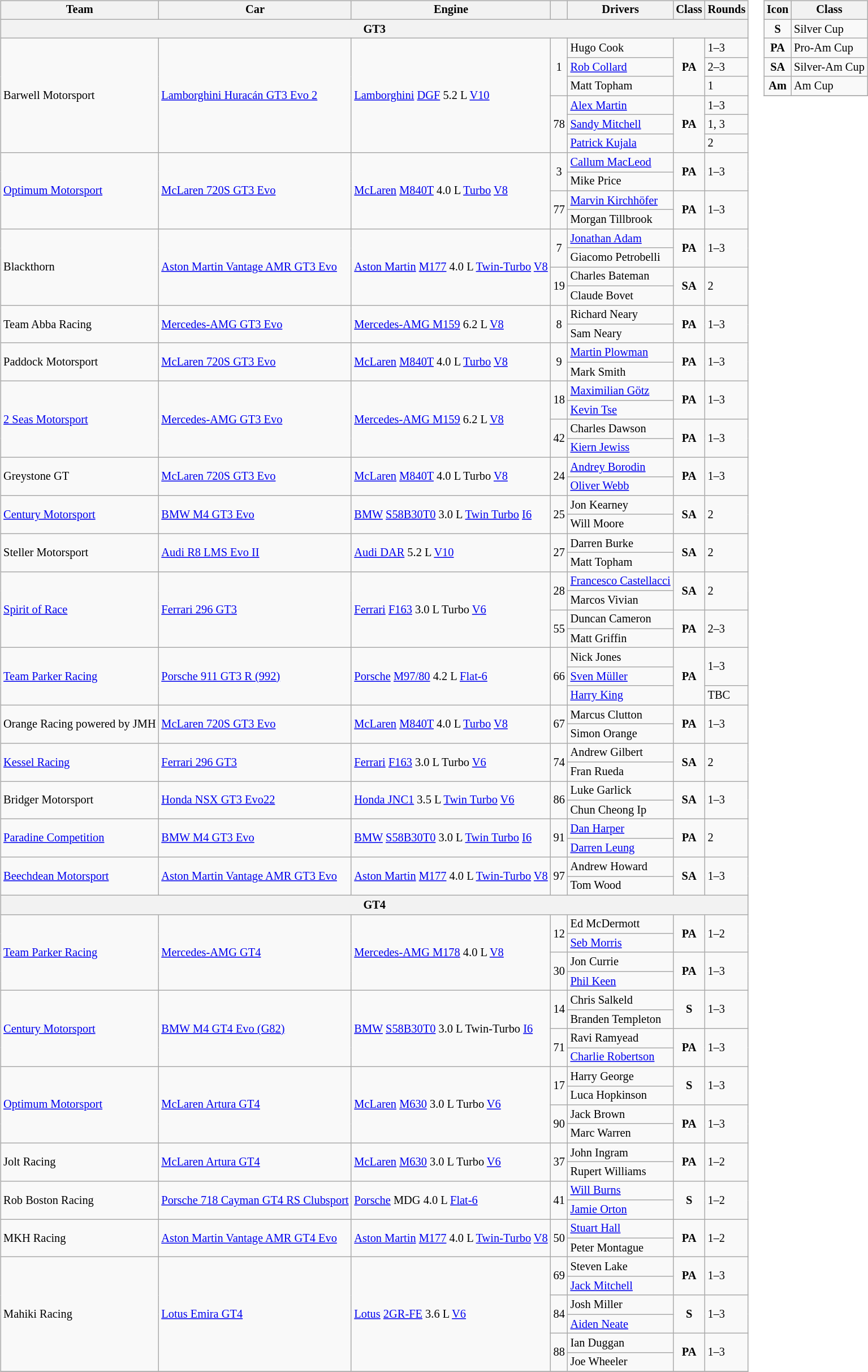<table>
<tr>
<td><br><table class="wikitable" style="font-size:85%">
<tr>
<th>Team</th>
<th>Car</th>
<th>Engine</th>
<th></th>
<th>Drivers</th>
<th>Class</th>
<th>Rounds</th>
</tr>
<tr>
<th colspan=7>GT3</th>
</tr>
<tr>
<td rowspan="6"> Barwell Motorsport</td>
<td rowspan="6"><a href='#'>Lamborghini Huracán GT3 Evo 2</a></td>
<td rowspan="6"><a href='#'>Lamborghini</a> <a href='#'>DGF</a> 5.2 L <a href='#'>V10</a></td>
<td rowspan="3" align="center">1</td>
<td> Hugo Cook</td>
<td rowspan="3" align="center"><strong><span>PA</span></strong></td>
<td>1–3</td>
</tr>
<tr>
<td> <a href='#'>Rob Collard</a></td>
<td>2–3</td>
</tr>
<tr>
<td> Matt Topham</td>
<td>1</td>
</tr>
<tr>
<td rowspan="3" align="center">78</td>
<td> <a href='#'>Alex Martin</a></td>
<td rowspan="3" align="center"><strong><span>PA</span></strong></td>
<td>1–3</td>
</tr>
<tr>
<td> <a href='#'>Sandy Mitchell</a></td>
<td>1, 3</td>
</tr>
<tr>
<td> <a href='#'>Patrick Kujala</a></td>
<td>2</td>
</tr>
<tr>
<td rowspan="4"> <a href='#'>Optimum Motorsport</a></td>
<td rowspan="4"><a href='#'>McLaren 720S GT3 Evo</a></td>
<td rowspan="4"><a href='#'>McLaren</a> <a href='#'>M840T</a> 4.0 L <a href='#'>Turbo</a> <a href='#'>V8</a></td>
<td rowspan="2" align="center">3</td>
<td> <a href='#'>Callum MacLeod</a></td>
<td rowspan="2" align="center"><strong><span>PA</span></strong></td>
<td rowspan="2">1–3</td>
</tr>
<tr>
<td> Mike Price</td>
</tr>
<tr>
<td rowspan="2" align="center">77</td>
<td> <a href='#'>Marvin Kirchhöfer</a></td>
<td rowspan="2" align="center"><strong><span>PA</span></strong></td>
<td rowspan="2">1–3</td>
</tr>
<tr>
<td> Morgan Tillbrook</td>
</tr>
<tr>
<td rowspan="4"> Blackthorn</td>
<td rowspan="4"><a href='#'>Aston Martin Vantage AMR GT3 Evo</a></td>
<td rowspan="4" nowrap><a href='#'>Aston Martin</a> <a href='#'>M177</a> 4.0 L <a href='#'>Twin-Turbo</a> <a href='#'>V8</a></td>
<td rowspan="2" align="center">7</td>
<td> <a href='#'>Jonathan Adam</a></td>
<td rowspan="2" align="center"><strong><span>PA</span></strong></td>
<td rowspan="2">1–3</td>
</tr>
<tr>
<td nowrap> Giacomo Petrobelli</td>
</tr>
<tr>
<td rowspan="2" align="center">19</td>
<td> Charles Bateman</td>
<td rowspan="2" align="center"><strong><span>SA</span></strong></td>
<td rowspan="2">2</td>
</tr>
<tr>
<td> Claude Bovet</td>
</tr>
<tr>
<td rowspan="2"> Team Abba Racing</td>
<td rowspan="2"><a href='#'>Mercedes-AMG GT3 Evo</a></td>
<td rowspan="2"><a href='#'>Mercedes-AMG M159</a> 6.2 L <a href='#'>V8</a></td>
<td rowspan="2" align="center">8</td>
<td> Richard Neary</td>
<td rowspan="2" align="center"><strong><span>PA</span></strong></td>
<td rowspan="2">1–3</td>
</tr>
<tr>
<td> Sam Neary</td>
</tr>
<tr>
<td rowspan="2"> Paddock Motorsport</td>
<td rowspan="2"><a href='#'>McLaren 720S GT3 Evo</a></td>
<td rowspan="2"><a href='#'>McLaren</a> <a href='#'>M840T</a> 4.0 L <a href='#'>Turbo</a> <a href='#'>V8</a></td>
<td rowspan="2" align="center">9</td>
<td> <a href='#'>Martin Plowman</a></td>
<td rowspan="2" align="center"><strong><span>PA</span></strong></td>
<td rowspan="2">1–3</td>
</tr>
<tr>
<td> Mark Smith</td>
</tr>
<tr>
<td rowspan="4"> <a href='#'>2 Seas Motorsport</a></td>
<td rowspan="4"><a href='#'>Mercedes-AMG GT3 Evo</a></td>
<td rowspan="4"><a href='#'>Mercedes-AMG M159</a> 6.2 L <a href='#'>V8</a></td>
<td rowspan="2" align="center">18</td>
<td> <a href='#'>Maximilian Götz</a></td>
<td rowspan="2" align="center"><strong><span>PA</span></strong></td>
<td rowspan="2">1–3</td>
</tr>
<tr>
<td> <a href='#'>Kevin Tse</a></td>
</tr>
<tr>
<td rowspan="2" align="center">42</td>
<td> Charles Dawson</td>
<td rowspan="2" align="center"><strong><span>PA</span></strong></td>
<td rowspan="2">1–3</td>
</tr>
<tr>
<td> <a href='#'>Kiern Jewiss</a></td>
</tr>
<tr>
<td rowspan="2"> Greystone GT</td>
<td rowspan="2"><a href='#'>McLaren 720S GT3 Evo</a></td>
<td rowspan="2"><a href='#'>McLaren</a> <a href='#'>M840T</a> 4.0 L Turbo <a href='#'>V8</a></td>
<td rowspan="2" align="center">24</td>
<td> <a href='#'>Andrey Borodin</a></td>
<td rowspan="2" align="center"><strong><span>PA</span></strong></td>
<td rowspan="2">1–3</td>
</tr>
<tr>
<td> <a href='#'>Oliver Webb</a></td>
</tr>
<tr>
<td rowspan="2"> <a href='#'>Century Motorsport</a></td>
<td rowspan="2"><a href='#'>BMW M4 GT3 Evo</a></td>
<td rowspan="2"><a href='#'>BMW</a> <a href='#'>S58B30T0</a> 3.0 L <a href='#'>Twin Turbo</a> <a href='#'>I6</a></td>
<td rowspan="2" align="center">25</td>
<td> Jon Kearney</td>
<td rowspan="2" align="center"><strong><span>SA</span></strong></td>
<td rowspan="2">2</td>
</tr>
<tr>
<td> Will Moore</td>
</tr>
<tr>
<td rowspan="2"> Steller Motorsport</td>
<td rowspan="2"><a href='#'>Audi R8 LMS Evo II</a></td>
<td rowspan="2"><a href='#'>Audi DAR</a> 5.2 L <a href='#'>V10</a></td>
<td rowspan="2" align="center">27</td>
<td> Darren Burke</td>
<td rowspan="2" align="center"><strong><span>SA</span></strong></td>
<td rowspan="2">2</td>
</tr>
<tr>
<td> Matt Topham</td>
</tr>
<tr>
<td rowspan="4"> <a href='#'>Spirit of Race</a></td>
<td rowspan="4"><a href='#'>Ferrari 296 GT3</a></td>
<td rowspan="4"><a href='#'>Ferrari</a> <a href='#'>F163</a> 3.0 L Turbo <a href='#'>V6</a></td>
<td rowspan="2" align="center">28</td>
<td nowrap> <a href='#'>Francesco Castellacci</a></td>
<td rowspan="2" align="center"><strong><span>SA</span></strong></td>
<td rowspan="2">2</td>
</tr>
<tr>
<td> Marcos Vivian</td>
</tr>
<tr>
<td rowspan="2" align="center">55</td>
<td> Duncan Cameron</td>
<td rowspan="2" align="center"><strong><span>PA</span></strong></td>
<td rowspan="2">2–3</td>
</tr>
<tr>
<td> Matt Griffin</td>
</tr>
<tr>
<td rowspan="3"> <a href='#'>Team Parker Racing</a></td>
<td rowspan="3"><a href='#'>Porsche 911 GT3 R (992)</a></td>
<td rowspan="3"><a href='#'>Porsche</a> <a href='#'>M97/80</a> 4.2 L <a href='#'>Flat-6</a></td>
<td rowspan="3" align="center">66</td>
<td> Nick Jones</td>
<td rowspan="3" align="center"><strong><span>PA</span></strong></td>
<td rowspan="2">1–3</td>
</tr>
<tr>
<td> <a href='#'>Sven Müller</a></td>
</tr>
<tr>
<td> <a href='#'>Harry King</a></td>
<td>TBC</td>
</tr>
<tr>
<td rowspan="2" nowrap> Orange Racing powered by JMH</td>
<td rowspan="2"><a href='#'>McLaren 720S GT3 Evo</a></td>
<td rowspan="2"><a href='#'>McLaren</a> <a href='#'>M840T</a> 4.0 L <a href='#'>Turbo</a> <a href='#'>V8</a></td>
<td rowspan="2" align="center">67</td>
<td> Marcus Clutton</td>
<td rowspan="2" align="center"><strong><span>PA</span></strong></td>
<td rowspan="2">1–3</td>
</tr>
<tr>
<td> Simon Orange</td>
</tr>
<tr>
<td rowspan="2"> <a href='#'>Kessel Racing</a></td>
<td rowspan="2"><a href='#'>Ferrari 296 GT3</a></td>
<td rowspan="2"><a href='#'>Ferrari</a> <a href='#'>F163</a> 3.0 L Turbo <a href='#'>V6</a></td>
<td rowspan="2" align="center">74</td>
<td> Andrew Gilbert</td>
<td rowspan="2" align="center"><strong><span>SA</span></strong></td>
<td rowspan="2">2</td>
</tr>
<tr>
<td> Fran Rueda</td>
</tr>
<tr>
<td rowspan="2"> Bridger Motorsport</td>
<td rowspan="2"><a href='#'>Honda NSX GT3 Evo22</a></td>
<td rowspan="2"><a href='#'>Honda JNC1</a> 3.5 L <a href='#'>Twin Turbo</a> <a href='#'>V6</a></td>
<td rowspan="2" align="center">86</td>
<td> Luke Garlick</td>
<td rowspan="2" align="center"><strong><span>SA</span></strong></td>
<td rowspan="2">1–3</td>
</tr>
<tr>
<td> Chun Cheong Ip</td>
</tr>
<tr>
<td rowspan="2"> <a href='#'>Paradine Competition</a></td>
<td rowspan="2"><a href='#'>BMW M4 GT3 Evo</a></td>
<td rowspan="2"><a href='#'>BMW</a> <a href='#'>S58B30T0</a> 3.0 L <a href='#'>Twin Turbo</a> <a href='#'>I6</a></td>
<td rowspan="2" align="center">91</td>
<td> <a href='#'>Dan Harper</a></td>
<td rowspan="2" align="center"><strong><span>PA</span></strong></td>
<td rowspan="2">2</td>
</tr>
<tr>
<td> <a href='#'>Darren Leung</a></td>
</tr>
<tr>
<td rowspan="2"> <a href='#'>Beechdean Motorsport</a></td>
<td rowspan="2" nowrap><a href='#'>Aston Martin Vantage AMR GT3 Evo</a></td>
<td rowspan="2"><a href='#'>Aston Martin</a> <a href='#'>M177</a> 4.0 L <a href='#'>Twin-Turbo</a> <a href='#'>V8</a></td>
<td rowspan="2" align="center">97</td>
<td> Andrew Howard</td>
<td rowspan="2" align="center"><strong><span>SA</span></strong></td>
<td rowspan="2">1–3</td>
</tr>
<tr>
<td> Tom Wood</td>
</tr>
<tr>
<th colspan=7>GT4</th>
</tr>
<tr>
<td rowspan="4"> <a href='#'>Team Parker Racing</a></td>
<td rowspan="4"><a href='#'>Mercedes-AMG GT4</a></td>
<td rowspan="4"><a href='#'>Mercedes-AMG M178</a> 4.0 L <a href='#'>V8</a></td>
<td rowspan="2" align="center">12</td>
<td> Ed McDermott</td>
<td rowspan="2" align="center"><strong><span>PA</span></strong></td>
<td rowspan="2">1–2</td>
</tr>
<tr>
<td> <a href='#'>Seb Morris</a></td>
</tr>
<tr>
<td rowspan="2" align="center">30</td>
<td> Jon Currie</td>
<td rowspan="2" align="center"><strong><span>PA</span></strong></td>
<td rowspan="2">1–3</td>
</tr>
<tr>
<td> <a href='#'>Phil Keen</a></td>
</tr>
<tr>
<td rowspan="4"> <a href='#'>Century Motorsport</a></td>
<td rowspan="4"><a href='#'>BMW M4 GT4 Evo (G82)</a></td>
<td rowspan="4"><a href='#'>BMW</a> <a href='#'>S58B30T0</a> 3.0 L Twin-Turbo <a href='#'>I6</a></td>
<td rowspan="2" align="center">14</td>
<td> Chris Salkeld</td>
<td rowspan="2" align="center"><strong><span>S</span></strong></td>
<td rowspan="2">1–3</td>
</tr>
<tr>
<td> Branden Templeton</td>
</tr>
<tr>
<td rowspan="2" align="center">71</td>
<td> Ravi Ramyead</td>
<td rowspan="2" align="center"><strong><span>PA</span></strong></td>
<td rowspan="2">1–3</td>
</tr>
<tr>
<td> <a href='#'>Charlie Robertson</a></td>
</tr>
<tr>
<td rowspan="4"> <a href='#'>Optimum Motorsport</a></td>
<td rowspan="4"><a href='#'>McLaren Artura GT4</a></td>
<td rowspan="4"><a href='#'>McLaren</a> <a href='#'>M630</a> 3.0 L Turbo <a href='#'>V6</a></td>
<td rowspan="2" align="center">17</td>
<td> Harry George</td>
<td rowspan="2" align="center"><strong><span>S</span></strong></td>
<td rowspan="2">1–3</td>
</tr>
<tr>
<td> Luca Hopkinson</td>
</tr>
<tr>
<td rowspan="2" align="center">90</td>
<td> Jack Brown</td>
<td rowspan="2" align="center"><strong><span>PA</span></strong></td>
<td rowspan="2">1–3</td>
</tr>
<tr>
<td> Marc Warren</td>
</tr>
<tr>
<td rowspan="2"> Jolt Racing</td>
<td rowspan="2"><a href='#'>McLaren Artura GT4</a></td>
<td rowspan="2"><a href='#'>McLaren</a> <a href='#'>M630</a> 3.0 L Turbo <a href='#'>V6</a></td>
<td rowspan="2" align="center">37</td>
<td> John Ingram</td>
<td rowspan="2" align="center"><strong><span>PA</span></strong></td>
<td rowspan="2">1–2</td>
</tr>
<tr>
<td> Rupert Williams</td>
</tr>
<tr>
<td rowspan="2"> Rob Boston Racing</td>
<td rowspan="2"><a href='#'>Porsche 718 Cayman GT4 RS Clubsport</a></td>
<td rowspan="2"><a href='#'>Porsche</a> MDG 4.0 L <a href='#'>Flat-6</a></td>
<td rowspan="2" align="center">41</td>
<td> <a href='#'>Will Burns</a></td>
<td rowspan="2" align="center"><strong><span>S</span></strong></td>
<td rowspan="2">1–2</td>
</tr>
<tr>
<td> <a href='#'>Jamie Orton</a></td>
</tr>
<tr>
<td rowspan="2"> MKH Racing</td>
<td rowspan="2"><a href='#'>Aston Martin Vantage AMR GT4 Evo</a></td>
<td rowspan="2"><a href='#'>Aston Martin</a> <a href='#'>M177</a> 4.0 L <a href='#'>Twin-Turbo</a> <a href='#'>V8</a></td>
<td rowspan="2" align="center">50</td>
<td> <a href='#'>Stuart Hall</a></td>
<td rowspan="2" align="center"><strong><span>PA</span></strong></td>
<td rowspan="2">1–2</td>
</tr>
<tr>
<td> Peter Montague</td>
</tr>
<tr>
<td rowspan="6"> Mahiki Racing</td>
<td rowspan="6"><a href='#'>Lotus Emira GT4</a></td>
<td rowspan="6"><a href='#'>Lotus</a> <a href='#'>2GR-FE</a> 3.6 L <a href='#'>V6</a></td>
<td rowspan="2" align=center>69</td>
<td> Steven Lake</td>
<td rowspan="2" align="center"><strong><span>PA</span></strong></td>
<td rowspan="2">1–3</td>
</tr>
<tr>
<td> <a href='#'>Jack Mitchell</a></td>
</tr>
<tr>
<td rowspan="2" align="center">84</td>
<td> Josh Miller</td>
<td rowspan="2" align="center"><strong><span>S</span></strong></td>
<td rowspan="2">1–3</td>
</tr>
<tr>
<td> <a href='#'>Aiden Neate</a></td>
</tr>
<tr>
<td rowspan="2" align=center>88</td>
<td> Ian Duggan</td>
<td rowspan="2" align="center"><strong><span>PA</span></strong></td>
<td rowspan="2">1–3</td>
</tr>
<tr>
<td> Joe Wheeler</td>
</tr>
<tr>
</tr>
</table>
</td>
<td valign="top"><br><table class="wikitable" style="font-size:85%">
<tr>
<th>Icon</th>
<th>Class</th>
</tr>
<tr>
<td align="center"><strong><span>S</span></strong></td>
<td>Silver Cup</td>
</tr>
<tr>
<td align="center"><strong><span>PA</span></strong></td>
<td>Pro-Am Cup</td>
</tr>
<tr>
<td align="center"><strong><span>SA</span></strong></td>
<td>Silver-Am Cup</td>
</tr>
<tr>
<td align="center"><strong><span>Am</span></strong></td>
<td>Am Cup</td>
</tr>
<tr>
</tr>
</table>
</td>
</tr>
</table>
